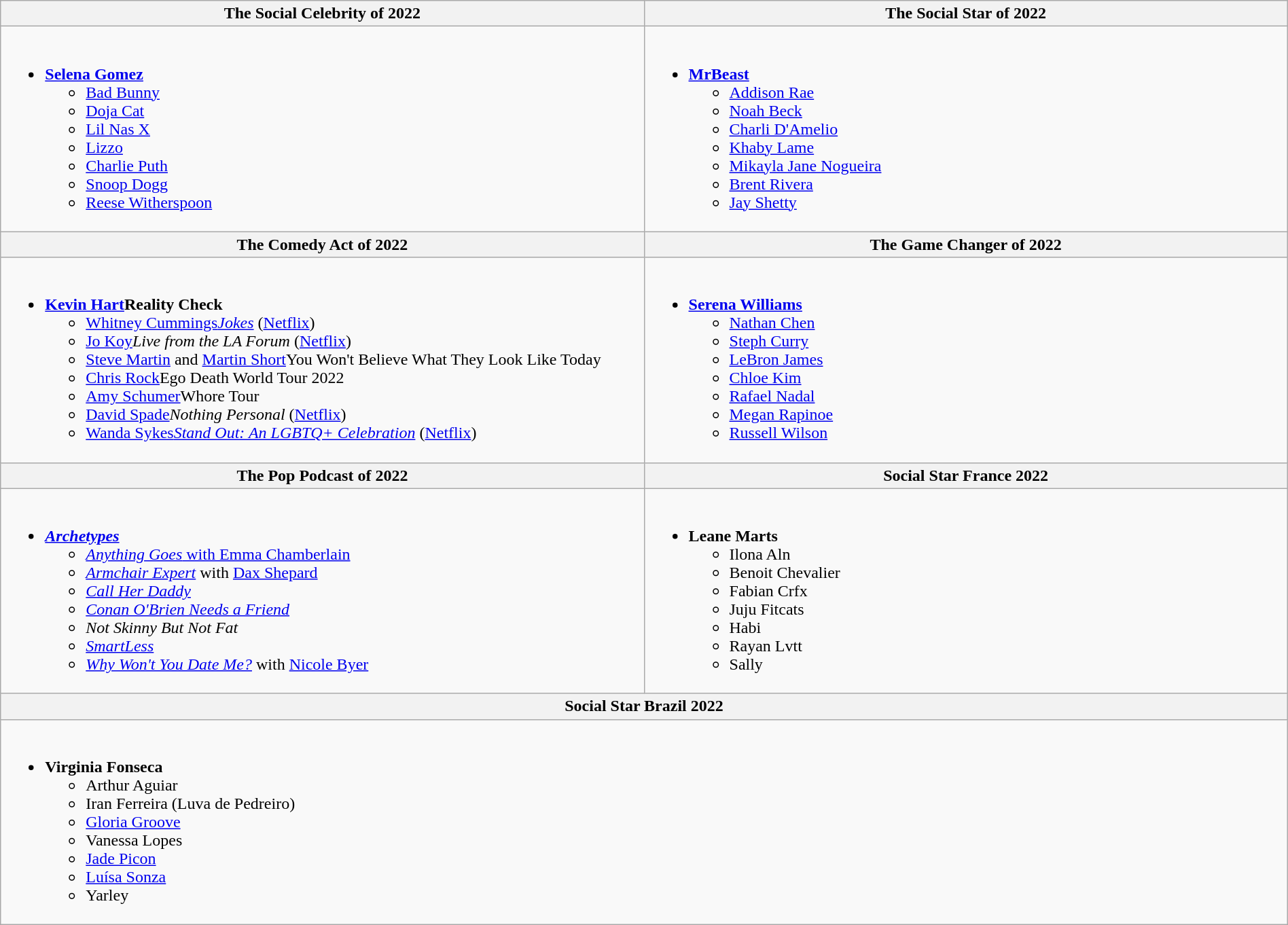<table class="wikitable" style="width:100%;">
<tr>
<th style="width:50%">The Social Celebrity of 2022</th>
<th style="width:50%">The Social Star of 2022</th>
</tr>
<tr>
<td valign="top"><br><ul><li><strong><a href='#'>Selena Gomez</a></strong><ul><li><a href='#'>Bad Bunny</a></li><li><a href='#'>Doja Cat</a></li><li><a href='#'>Lil Nas X</a></li><li><a href='#'>Lizzo</a></li><li><a href='#'>Charlie Puth</a></li><li><a href='#'>Snoop Dogg</a></li><li><a href='#'>Reese Witherspoon</a></li></ul></li></ul></td>
<td valign="top"><br><ul><li><strong><a href='#'>MrBeast</a></strong><ul><li><a href='#'>Addison Rae</a></li><li><a href='#'>Noah Beck</a></li><li><a href='#'>Charli D'Amelio</a></li><li><a href='#'>Khaby Lame</a></li><li><a href='#'>Mikayla Jane Nogueira</a></li><li><a href='#'>Brent Rivera</a></li><li><a href='#'>Jay Shetty</a></li></ul></li></ul></td>
</tr>
<tr>
<th style="width:50%">The Comedy Act of 2022</th>
<th style="width:50%">The Game Changer of 2022</th>
</tr>
<tr>
<td valign="top"><br><ul><li><strong><a href='#'>Kevin Hart</a>Reality Check</strong><ul><li><a href='#'>Whitney Cummings</a><em><a href='#'>Jokes</a></em> (<a href='#'>Netflix</a>)</li><li><a href='#'>Jo Koy</a><em>Live from the LA Forum</em> (<a href='#'>Netflix</a>)</li><li><a href='#'>Steve Martin</a> and <a href='#'>Martin Short</a>You Won't Believe What They Look Like Today</li><li><a href='#'>Chris Rock</a>Ego Death World Tour 2022</li><li><a href='#'>Amy Schumer</a>Whore Tour</li><li><a href='#'>David Spade</a><em>Nothing Personal</em> (<a href='#'>Netflix</a>)</li><li><a href='#'>Wanda Sykes</a><em><a href='#'>Stand Out: An LGBTQ+ Celebration</a></em> (<a href='#'>Netflix</a>)</li></ul></li></ul></td>
<td valign="top"><br><ul><li><strong><a href='#'>Serena Williams</a></strong><ul><li><a href='#'>Nathan Chen</a></li><li><a href='#'>Steph Curry</a></li><li><a href='#'>LeBron James</a></li><li><a href='#'>Chloe Kim</a></li><li><a href='#'>Rafael Nadal</a></li><li><a href='#'>Megan Rapinoe</a></li><li><a href='#'>Russell Wilson</a></li></ul></li></ul></td>
</tr>
<tr>
<th style="width:50%">The Pop Podcast of 2022</th>
<th style="width:50%">Social Star France 2022</th>
</tr>
<tr>
<td valign="top"><br><ul><li><strong><em><a href='#'>Archetypes</a></em></strong><ul><li><a href='#'><em>Anything Goes</em> with Emma Chamberlain</a></li><li><em><a href='#'>Armchair Expert</a></em> with <a href='#'>Dax Shepard</a></li><li><em><a href='#'>Call Her Daddy</a></em></li><li><em><a href='#'>Conan O'Brien Needs a Friend</a></em></li><li><em>Not Skinny But Not Fat</em></li><li><em><a href='#'>SmartLess</a></em></li><li><em><a href='#'>Why Won't You Date Me?</a></em> with <a href='#'>Nicole Byer</a></li></ul></li></ul></td>
<td valign="top"><br><ul><li><strong>Leane Marts</strong><ul><li>Ilona Aln</li><li>Benoit Chevalier</li><li>Fabian Crfx</li><li>Juju Fitcats</li><li>Habi</li><li>Rayan Lvtt</li><li>Sally</li></ul></li></ul></td>
</tr>
<tr>
<th colspan="2">Social Star Brazil 2022</th>
</tr>
<tr>
<td valign="top" colspan="2"><br><ul><li><strong>Virginia Fonseca</strong><ul><li>Arthur Aguiar</li><li>Iran Ferreira (Luva de Pedreiro)</li><li><a href='#'>Gloria Groove</a></li><li>Vanessa Lopes</li><li><a href='#'>Jade Picon</a></li><li><a href='#'>Luísa Sonza</a></li><li>Yarley</li></ul></li></ul></td>
</tr>
</table>
